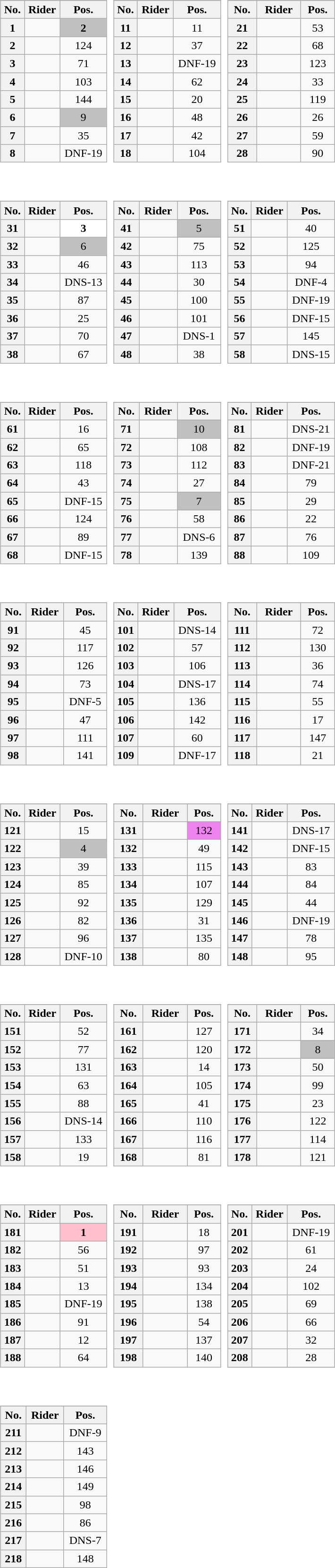<table>
<tr valign="top">
<td style="width:33%;"><br><table class="wikitable plainrowheaders" style="text-align:center; width:97%">
<tr>
</tr>
<tr style="text-align:center;">
<th scope="col">No.</th>
<th scope="col">Rider</th>
<th scope="col">Pos.</th>
</tr>
<tr>
<th scope="row" style="text-align:center;">1</th>
<td style="text-align:left;"></td>
<td style="text-align:center; background:silver;"><strong>2</strong></td>
</tr>
<tr>
<th scope="row" style="text-align:center;">2</th>
<td style="text-align:left;"></td>
<td>124</td>
</tr>
<tr>
<th scope="row" style="text-align:center;">3</th>
<td style="text-align:left;"></td>
<td>71</td>
</tr>
<tr>
<th scope="row" style="text-align:center;">4</th>
<td style="text-align:left;"></td>
<td>103</td>
</tr>
<tr>
<th scope="row" style="text-align:center;">5</th>
<td style="text-align:left;"></td>
<td>144</td>
</tr>
<tr>
<th scope="row" style="text-align:center;">6</th>
<td style="text-align:left;"></td>
<td style="text-align:center; background:silver;">9</td>
</tr>
<tr>
<th scope="row" style="text-align:center;">7</th>
<td style="text-align:left;"></td>
<td>35</td>
</tr>
<tr>
<th scope="row" style="text-align:center;">8</th>
<td style="text-align:left;"></td>
<td>DNF-19</td>
</tr>
</table>
</td>
<td><br><table class="wikitable plainrowheaders" style="text-align:center; width:97%">
<tr>
</tr>
<tr style="text-align:center;">
<th scope="col">No.</th>
<th scope="col">Rider</th>
<th scope="col">Pos.</th>
</tr>
<tr>
<th scope="row" style="text-align:center;">11</th>
<td style="text-align:left;"></td>
<td>11</td>
</tr>
<tr>
<th scope="row" style="text-align:center;">12</th>
<td style="text-align:left;"></td>
<td>37</td>
</tr>
<tr>
<th scope="row" style="text-align:center;">13</th>
<td style="text-align:left;"></td>
<td>DNF-19</td>
</tr>
<tr>
<th scope="row" style="text-align:center;">14</th>
<td style="text-align:left;"></td>
<td>62</td>
</tr>
<tr>
<th scope="row" style="text-align:center;">15</th>
<td style="text-align:left;"></td>
<td>20</td>
</tr>
<tr>
<th scope="row" style="text-align:center;">16</th>
<td style="text-align:left;"></td>
<td>48</td>
</tr>
<tr>
<th scope="row" style="text-align:center;">17</th>
<td style="text-align:left;"></td>
<td>42</td>
</tr>
<tr>
<th scope="row" style="text-align:center;">18</th>
<td style="text-align:left;"></td>
<td>104</td>
</tr>
</table>
</td>
<td><br><table class="wikitable plainrowheaders" style="text-align:center; width:97%">
<tr>
</tr>
<tr style="text-align:center;">
<th scope="col">No.</th>
<th scope="col">Rider</th>
<th scope="col">Pos.</th>
</tr>
<tr>
<th scope="row" style="text-align:center;">21</th>
<td style="text-align:left;"></td>
<td>53</td>
</tr>
<tr>
<th scope="row" style="text-align:center;">22</th>
<td style="text-align:left;"></td>
<td>68</td>
</tr>
<tr>
<th scope="row" style="text-align:center;">23</th>
<td style="text-align:left;"></td>
<td>123</td>
</tr>
<tr>
<th scope="row" style="text-align:center;">24</th>
<td style="text-align:left;"></td>
<td>33</td>
</tr>
<tr>
<th scope="row" style="text-align:center;">25</th>
<td style="text-align:left;"></td>
<td>119</td>
</tr>
<tr>
<th scope="row" style="text-align:center;">26</th>
<td style="text-align:left;"></td>
<td>26</td>
</tr>
<tr>
<th scope="row" style="text-align:center;">27</th>
<td style="text-align:left;"></td>
<td>59</td>
</tr>
<tr>
<th scope="row" style="text-align:center;">28</th>
<td style="text-align:left;"></td>
<td>90</td>
</tr>
</table>
</td>
<td></td>
</tr>
<tr valign="top">
<td style="width:33%;"><br><table class="wikitable plainrowheaders" style="text-align:center; width:97%">
<tr>
</tr>
<tr style="text-align:center;">
<th scope="col">No.</th>
<th scope="col">Rider</th>
<th scope="col">Pos.</th>
</tr>
<tr>
<th scope="row" style="text-align:center;">31</th>
<td style="text-align:left;"> </td>
<td style="text-align:center; background:white;"><strong>3</strong></td>
</tr>
<tr>
<th scope="row" style="text-align:center;">32</th>
<td style="text-align:left;"></td>
<td style="text-align:center; background:silver;">6</td>
</tr>
<tr>
<th scope="row" style="text-align:center;">33</th>
<td style="text-align:left;"></td>
<td>46</td>
</tr>
<tr>
<th scope="row" style="text-align:center;">34</th>
<td style="text-align:left;"></td>
<td>DNS-13</td>
</tr>
<tr>
<th scope="row" style="text-align:center;">35</th>
<td style="text-align:left;"></td>
<td>87</td>
</tr>
<tr>
<th scope="row" style="text-align:center;">36</th>
<td style="text-align:left;"></td>
<td>25</td>
</tr>
<tr>
<th scope="row" style="text-align:center;">37</th>
<td style="text-align:left;"></td>
<td>70</td>
</tr>
<tr>
<th scope="row" style="text-align:center;">38</th>
<td style="text-align:left;"></td>
<td>67</td>
</tr>
</table>
</td>
<td><br><table class="wikitable plainrowheaders" style="text-align:center; width:97%">
<tr>
</tr>
<tr style="text-align:center;">
<th scope="col">No.</th>
<th scope="col">Rider</th>
<th scope="col">Pos.</th>
</tr>
<tr>
<th scope="row" style="text-align:center;">41</th>
<td style="text-align:left;"></td>
<td style="text-align:center; background:silver;">5</td>
</tr>
<tr>
<th scope="row" style="text-align:center;">42</th>
<td style="text-align:left;"></td>
<td>75</td>
</tr>
<tr>
<th scope="row" style="text-align:center;">43</th>
<td style="text-align:left;"></td>
<td>113</td>
</tr>
<tr>
<th scope="row" style="text-align:center;">44</th>
<td style="text-align:left;"></td>
<td>30</td>
</tr>
<tr>
<th scope="row" style="text-align:center;">45</th>
<td style="text-align:left;"></td>
<td>100</td>
</tr>
<tr>
<th scope="row" style="text-align:center;">46</th>
<td style="text-align:left;"></td>
<td>101</td>
</tr>
<tr>
<th scope="row" style="text-align:center;">47</th>
<td style="text-align:left;"></td>
<td>DNS-1</td>
</tr>
<tr>
<th scope="row" style="text-align:center;">48</th>
<td style="text-align:left;"></td>
<td>38</td>
</tr>
</table>
</td>
<td><br><table class="wikitable plainrowheaders" style="text-align:center; width:97%">
<tr>
</tr>
<tr style="text-align:center;">
<th scope="col">No.</th>
<th scope="col">Rider</th>
<th scope="col">Pos.</th>
</tr>
<tr>
<th scope="row" style="text-align:center;">51</th>
<td style="text-align:left;"></td>
<td>40</td>
</tr>
<tr>
<th scope="row" style="text-align:center;">52</th>
<td style="text-align:left;"></td>
<td>125</td>
</tr>
<tr>
<th scope="row" style="text-align:center;">53</th>
<td style="text-align:left;"></td>
<td>94</td>
</tr>
<tr>
<th scope="row" style="text-align:center;">54</th>
<td style="text-align:left;"></td>
<td>DNF-4</td>
</tr>
<tr>
<th scope="row" style="text-align:center;">55</th>
<td style="text-align:left;"></td>
<td>DNF-19</td>
</tr>
<tr>
<th scope="row" style="text-align:center;">56</th>
<td style="text-align:left;"></td>
<td>DNF-15</td>
</tr>
<tr>
<th scope="row" style="text-align:center;">57</th>
<td style="text-align:left;"></td>
<td>145</td>
</tr>
<tr>
<th scope="row" style="text-align:center;">58</th>
<td style="text-align:left;"></td>
<td>DNS-15</td>
</tr>
</table>
</td>
<td></td>
</tr>
<tr valign="top">
<td style="width:33%;"><br><table class="wikitable plainrowheaders" style="text-align:center; width:97%">
<tr>
</tr>
<tr style="text-align:center;">
<th scope="col">No.</th>
<th scope="col">Rider</th>
<th scope="col">Pos.</th>
</tr>
<tr>
<th scope="row" style="text-align:center;">61</th>
<td style="text-align:left;"></td>
<td>16</td>
</tr>
<tr>
<th scope="row" style="text-align:center;">62</th>
<td style="text-align:left;"></td>
<td>65</td>
</tr>
<tr>
<th scope="row" style="text-align:center;">63</th>
<td style="text-align:left;"></td>
<td>118</td>
</tr>
<tr>
<th scope="row" style="text-align:center;">64</th>
<td style="text-align:left;"></td>
<td>43</td>
</tr>
<tr>
<th scope="row" style="text-align:center;">65</th>
<td style="text-align:left;"></td>
<td>DNF-15</td>
</tr>
<tr>
<th scope="row" style="text-align:center;">66</th>
<td style="text-align:left;"></td>
<td>124</td>
</tr>
<tr>
<th scope="row" style="text-align:center;">67</th>
<td style="text-align:left;"></td>
<td>89</td>
</tr>
<tr>
<th scope="row" style="text-align:center;">68</th>
<td style="text-align:left;"></td>
<td>DNF-15</td>
</tr>
</table>
</td>
<td><br><table class="wikitable plainrowheaders" style="text-align:center; width:97%">
<tr>
</tr>
<tr style="text-align:center;">
<th scope="col">No.</th>
<th scope="col">Rider</th>
<th scope="col">Pos.</th>
</tr>
<tr>
<th scope="row" style="text-align:center;">71</th>
<td style="text-align:left;"></td>
<td style="text-align:center; background:silver;">10</td>
</tr>
<tr>
<th scope="row" style="text-align:center;">72</th>
<td style="text-align:left;"></td>
<td>108</td>
</tr>
<tr>
<th scope="row" style="text-align:center;">73</th>
<td style="text-align:left;"></td>
<td>112</td>
</tr>
<tr>
<th scope="row" style="text-align:center;">74</th>
<td style="text-align:left;"></td>
<td>27</td>
</tr>
<tr>
<th scope="row" style="text-align:center;">75</th>
<td style="text-align:left;"></td>
<td style="text-align:center; background:silver;">7</td>
</tr>
<tr>
<th scope="row" style="text-align:center;">76</th>
<td style="text-align:left;"></td>
<td>58</td>
</tr>
<tr>
<th scope="row" style="text-align:center;">77</th>
<td style="text-align:left;"></td>
<td>DNS-6</td>
</tr>
<tr>
<th scope="row" style="text-align:center;">78</th>
<td style="text-align:left;"></td>
<td>139</td>
</tr>
</table>
</td>
<td><br><table class="wikitable plainrowheaders" style="text-align:center; width:97%">
<tr>
</tr>
<tr style="text-align:center;">
<th scope="col">No.</th>
<th scope="col">Rider</th>
<th scope="col">Pos.</th>
</tr>
<tr>
<th scope="row" style="text-align:center;">81</th>
<td style="text-align:left;"></td>
<td>DNS-21</td>
</tr>
<tr>
<th scope="row" style="text-align:center;">82</th>
<td style="text-align:left;"></td>
<td>DNF-19</td>
</tr>
<tr>
<th scope="row" style="text-align:center;">83</th>
<td style="text-align:left;"></td>
<td>DNF-21</td>
</tr>
<tr>
<th scope="row" style="text-align:center;">84</th>
<td style="text-align:left;"></td>
<td>79</td>
</tr>
<tr>
<th scope="row" style="text-align:center;">85</th>
<td style="text-align:left;"></td>
<td>29</td>
</tr>
<tr>
<th scope="row" style="text-align:center;">86</th>
<td style="text-align:left;"></td>
<td>22</td>
</tr>
<tr>
<th scope="row" style="text-align:center;">87</th>
<td style="text-align:left;"></td>
<td>76</td>
</tr>
<tr>
<th scope="row" style="text-align:center;">88</th>
<td style="text-align:left;"></td>
<td>109</td>
</tr>
</table>
</td>
<td></td>
</tr>
<tr valign="top">
<td style="width:33%;"><br><table class="wikitable plainrowheaders" style="text-align:center; width:97%">
<tr>
</tr>
<tr style="text-align:center;">
<th scope="col">No.</th>
<th scope="col">Rider</th>
<th scope="col">Pos.</th>
</tr>
<tr>
<th scope="row" style="text-align:center;">91</th>
<td style="text-align:left;"></td>
<td>45</td>
</tr>
<tr>
<th scope="row" style="text-align:center;">92</th>
<td style="text-align:left;"></td>
<td>117</td>
</tr>
<tr>
<th scope="row" style="text-align:center;">93</th>
<td style="text-align:left;"></td>
<td>126</td>
</tr>
<tr>
<th scope="row" style="text-align:center;">94</th>
<td style="text-align:left;"></td>
<td>73</td>
</tr>
<tr>
<th scope="row" style="text-align:center;">95</th>
<td style="text-align:left;"></td>
<td>DNF-5</td>
</tr>
<tr>
<th scope="row" style="text-align:center;">96</th>
<td style="text-align:left;"></td>
<td>47</td>
</tr>
<tr>
<th scope="row" style="text-align:center;">97</th>
<td style="text-align:left;"></td>
<td>111</td>
</tr>
<tr>
<th scope="row" style="text-align:center;">98</th>
<td style="text-align:left;"></td>
<td>141</td>
</tr>
</table>
</td>
<td><br><table class="wikitable plainrowheaders" style="text-align:center; width:97%">
<tr>
</tr>
<tr style="text-align:center;">
<th scope="col">No.</th>
<th scope="col">Rider</th>
<th scope="col">Pos.</th>
</tr>
<tr>
<th scope="row" style="text-align:center;">101</th>
<td style="text-align:left;"></td>
<td>DNS-14</td>
</tr>
<tr>
<th scope="row" style="text-align:center;">102</th>
<td style="text-align:left;"></td>
<td>57</td>
</tr>
<tr>
<th scope="row" style="text-align:center;">103</th>
<td style="text-align:left;"></td>
<td>106</td>
</tr>
<tr>
<th scope="row" style="text-align:center;">104</th>
<td style="text-align:left;"></td>
<td>DNS-17</td>
</tr>
<tr>
<th scope="row" style="text-align:center;">105</th>
<td style="text-align:left;"></td>
<td>136</td>
</tr>
<tr>
<th scope="row" style="text-align:center;">106</th>
<td style="text-align:left;"></td>
<td>142</td>
</tr>
<tr>
<th scope="row" style="text-align:center;">107</th>
<td style="text-align:left;"></td>
<td>60</td>
</tr>
<tr>
<th scope="row" style="text-align:center;">109</th>
<td style="text-align:left;"></td>
<td>DNF-17</td>
</tr>
</table>
</td>
<td><br><table class="wikitable plainrowheaders" style="text-align:center; width:97%">
<tr>
</tr>
<tr style="text-align:center;">
<th scope="col">No.</th>
<th scope="col">Rider</th>
<th scope="col">Pos.</th>
</tr>
<tr>
<th scope="row" style="text-align:center;">111</th>
<td style="text-align:left;"></td>
<td>72</td>
</tr>
<tr>
<th scope="row" style="text-align:center;">112</th>
<td style="text-align:left;"></td>
<td>130</td>
</tr>
<tr>
<th scope="row" style="text-align:center;">113</th>
<td style="text-align:left;"></td>
<td>36</td>
</tr>
<tr>
<th scope="row" style="text-align:center;">114</th>
<td style="text-align:left;"></td>
<td>74</td>
</tr>
<tr>
<th scope="row" style="text-align:center;">115</th>
<td style="text-align:left;"></td>
<td>55</td>
</tr>
<tr>
<th scope="row" style="text-align:center;">116</th>
<td style="text-align:left;"></td>
<td>17</td>
</tr>
<tr>
<th scope="row" style="text-align:center;">117</th>
<td style="text-align:left;"></td>
<td>147</td>
</tr>
<tr>
<th scope="row" style="text-align:center;">118</th>
<td style="text-align:left;"></td>
<td>21</td>
</tr>
</table>
</td>
<td></td>
</tr>
<tr valign="top">
<td style="width:33%;"><br><table class="wikitable plainrowheaders" style="text-align:center; width:97%">
<tr>
</tr>
<tr style="text-align:center;">
<th scope="col">No.</th>
<th scope="col">Rider</th>
<th scope="col">Pos.</th>
</tr>
<tr>
<th scope="row" style="text-align:center;">121</th>
<td style="text-align:left;"></td>
<td>15</td>
</tr>
<tr>
<th scope="row" style="text-align:center;">122</th>
<td style="text-align:left;"></td>
<td style="text-align:center; background:silver;">4</td>
</tr>
<tr>
<th scope="row" style="text-align:center;">123</th>
<td style="text-align:left;"></td>
<td>39</td>
</tr>
<tr>
<th scope="row" style="text-align:center;">124</th>
<td style="text-align:left;"></td>
<td>85</td>
</tr>
<tr>
<th scope="row" style="text-align:center;">125</th>
<td style="text-align:left;"></td>
<td>92</td>
</tr>
<tr>
<th scope="row" style="text-align:center;">126</th>
<td style="text-align:left;"></td>
<td>82</td>
</tr>
<tr>
<th scope="row" style="text-align:center;">127</th>
<td style="text-align:left;"></td>
<td>96</td>
</tr>
<tr>
<th scope="row" style="text-align:center;">128</th>
<td style="text-align:left;"></td>
<td>DNF-10</td>
</tr>
</table>
</td>
<td><br><table class="wikitable plainrowheaders" style="text-align:center; width:97%">
<tr>
</tr>
<tr style="text-align:center;">
<th scope="col">No.</th>
<th scope="col">Rider</th>
<th scope="col">Pos.</th>
</tr>
<tr>
<th scope="row" style="text-align:center;">131</th>
<td style="text-align:left;"> </td>
<td style="text-align:center; background:violet;">132</td>
</tr>
<tr>
<th scope="row" style="text-align:center;">132</th>
<td style="text-align:left;"></td>
<td>49</td>
</tr>
<tr>
<th scope="row" style="text-align:center;">133</th>
<td style="text-align:left;"></td>
<td>115</td>
</tr>
<tr>
<th scope="row" style="text-align:center;">134</th>
<td style="text-align:left;"></td>
<td>107</td>
</tr>
<tr>
<th scope="row" style="text-align:center;">135</th>
<td style="text-align:left;"></td>
<td>129</td>
</tr>
<tr>
<th scope="row" style="text-align:center;">136</th>
<td style="text-align:left;"></td>
<td>31</td>
</tr>
<tr>
<th scope="row" style="text-align:center;">137</th>
<td style="text-align:left;"></td>
<td>135</td>
</tr>
<tr>
<th scope="row" style="text-align:center;">138</th>
<td style="text-align:left;"></td>
<td>80</td>
</tr>
</table>
</td>
<td><br><table class="wikitable plainrowheaders" style="text-align:center; width:97%">
<tr>
</tr>
<tr style="text-align:center;">
<th scope="col">No.</th>
<th scope="col">Rider</th>
<th scope="col">Pos.</th>
</tr>
<tr>
<th scope="row" style="text-align:center;">141</th>
<td style="text-align:left;"></td>
<td>DNS-17</td>
</tr>
<tr>
<th scope="row" style="text-align:center;">142</th>
<td style="text-align:left;"></td>
<td>DNF-15</td>
</tr>
<tr>
<th scope="row" style="text-align:center;">143</th>
<td style="text-align:left;"></td>
<td>83</td>
</tr>
<tr>
<th scope="row" style="text-align:center;">144</th>
<td style="text-align:left;"></td>
<td>84</td>
</tr>
<tr>
<th scope="row" style="text-align:center;">145</th>
<td style="text-align:left;"></td>
<td>44</td>
</tr>
<tr>
<th scope="row" style="text-align:center;">146</th>
<td style="text-align:left;"></td>
<td>DNF-19</td>
</tr>
<tr>
<th scope="row" style="text-align:center;">147</th>
<td style="text-align:left;"></td>
<td>78</td>
</tr>
<tr>
<th scope="row" style="text-align:center;">148</th>
<td style="text-align:left;"></td>
<td>95</td>
</tr>
</table>
</td>
<td></td>
</tr>
<tr valign="top">
<td style="width:33%;"><br><table class="wikitable plainrowheaders" style="text-align:center; width:97%">
<tr>
</tr>
<tr style="text-align:center;">
<th scope="col">No.</th>
<th scope="col">Rider</th>
<th scope="col">Pos.</th>
</tr>
<tr>
<th scope="row" style="text-align:center;">151</th>
<td style="text-align:left;"></td>
<td>52</td>
</tr>
<tr>
<th scope="row" style="text-align:center;">152</th>
<td style="text-align:left;"></td>
<td>77</td>
</tr>
<tr>
<th scope="row" style="text-align:center;">153</th>
<td style="text-align:left;"></td>
<td>131</td>
</tr>
<tr>
<th scope="row" style="text-align:center;">154</th>
<td style="text-align:left;"></td>
<td>63</td>
</tr>
<tr>
<th scope="row" style="text-align:center;">155</th>
<td style="text-align:left;"></td>
<td>88</td>
</tr>
<tr>
<th scope="row" style="text-align:center;">156</th>
<td style="text-align:left;"></td>
<td>DNS-14</td>
</tr>
<tr>
<th scope="row" style="text-align:center;">157</th>
<td style="text-align:left;"></td>
<td>133</td>
</tr>
<tr>
<th scope="row" style="text-align:center;">158</th>
<td style="text-align:left;"></td>
<td>19</td>
</tr>
</table>
</td>
<td><br><table class="wikitable plainrowheaders" style="text-align:center; width:97%">
<tr>
</tr>
<tr style="text-align:center;">
<th scope="col">No.</th>
<th scope="col">Rider</th>
<th scope="col">Pos.</th>
</tr>
<tr>
<th scope="row" style="text-align:center;">161</th>
<td style="text-align:left;"></td>
<td>127</td>
</tr>
<tr>
<th scope="row" style="text-align:center;">162</th>
<td style="text-align:left;"></td>
<td>120</td>
</tr>
<tr>
<th scope="row" style="text-align:center;">163</th>
<td style="text-align:left;"></td>
<td>14</td>
</tr>
<tr>
<th scope="row" style="text-align:center;">164</th>
<td style="text-align:left;"></td>
<td>105</td>
</tr>
<tr>
<th scope="row" style="text-align:center;">165</th>
<td style="text-align:left;"></td>
<td>41</td>
</tr>
<tr>
<th scope="row" style="text-align:center;">166</th>
<td style="text-align:left;"></td>
<td>110</td>
</tr>
<tr>
<th scope="row" style="text-align:center;">167</th>
<td style="text-align:left;"></td>
<td>116</td>
</tr>
<tr>
<th scope="row" style="text-align:center;">168</th>
<td style="text-align:left;"></td>
<td>81</td>
</tr>
</table>
</td>
<td><br><table class="wikitable plainrowheaders" style="text-align:center; width:97%">
<tr>
</tr>
<tr style="text-align:center;">
<th scope="col">No.</th>
<th scope="col">Rider</th>
<th scope="col">Pos.</th>
</tr>
<tr>
<th scope="row" style="text-align:center;">171</th>
<td style="text-align:left;"></td>
<td>34</td>
</tr>
<tr>
<th scope="row" style="text-align:center;">172</th>
<td style="text-align:left;"></td>
<td style="text-align:center; background:silver;">8</td>
</tr>
<tr>
<th scope="row" style="text-align:center;">173</th>
<td style="text-align:left;"></td>
<td>50</td>
</tr>
<tr>
<th scope="row" style="text-align:center;">174</th>
<td style="text-align:left;"></td>
<td>99</td>
</tr>
<tr>
<th scope="row" style="text-align:center;">175</th>
<td style="text-align:left;"></td>
<td>23</td>
</tr>
<tr>
<th scope="row" style="text-align:center;">176</th>
<td style="text-align:left;"></td>
<td>122</td>
</tr>
<tr>
<th scope="row" style="text-align:center;">177</th>
<td style="text-align:left;"></td>
<td>114</td>
</tr>
<tr>
<th scope="row" style="text-align:center;">178</th>
<td style="text-align:left;"></td>
<td>121</td>
</tr>
</table>
</td>
<td></td>
</tr>
<tr valign="top">
<td style="width:33%;"><br><table class="wikitable plainrowheaders" style="text-align:center; width:97%">
<tr>
</tr>
<tr style="text-align:center;">
<th scope="col">No.</th>
<th scope="col">Rider</th>
<th scope="col">Pos.</th>
</tr>
<tr>
<th scope="row" style="text-align:center;">181</th>
<td style="text-align:left;"> </td>
<td style="text-align:center; background:pink;"><strong>1</strong></td>
</tr>
<tr>
<th scope="row" style="text-align:center;">182</th>
<td style="text-align:left;"></td>
<td>56</td>
</tr>
<tr>
<th scope="row" style="text-align:center;">183</th>
<td style="text-align:left;"></td>
<td>51</td>
</tr>
<tr>
<th scope="row" style="text-align:center;">184</th>
<td style="text-align:left;"></td>
<td>13</td>
</tr>
<tr>
<th scope="row" style="text-align:center;">185</th>
<td style="text-align:left;"></td>
<td>DNF-19</td>
</tr>
<tr>
<th scope="row" style="text-align:center;">186</th>
<td style="text-align:left;"></td>
<td>91</td>
</tr>
<tr>
<th scope="row" style="text-align:center;">187</th>
<td style="text-align:left;"></td>
<td>12</td>
</tr>
<tr>
<th scope="row" style="text-align:center;">188</th>
<td style="text-align:left;"></td>
<td>64</td>
</tr>
</table>
</td>
<td><br><table class="wikitable plainrowheaders" style="text-align:center; width:97%">
<tr>
</tr>
<tr style="text-align:center;">
<th scope="col">No.</th>
<th scope="col">Rider</th>
<th scope="col">Pos.</th>
</tr>
<tr>
<th scope="row" style="text-align:center;">191</th>
<td style="text-align:left;"></td>
<td>18</td>
</tr>
<tr>
<th scope="row" style="text-align:center;">192</th>
<td style="text-align:left;"></td>
<td>97</td>
</tr>
<tr>
<th scope="row" style="text-align:center;">193</th>
<td style="text-align:left;"></td>
<td>93</td>
</tr>
<tr>
<th scope="row" style="text-align:center;">194</th>
<td style="text-align:left;"></td>
<td>134</td>
</tr>
<tr>
<th scope="row" style="text-align:center;">195</th>
<td style="text-align:left;"></td>
<td>138</td>
</tr>
<tr>
<th scope="row" style="text-align:center;">196</th>
<td style="text-align:left;"></td>
<td>54</td>
</tr>
<tr>
<th scope="row" style="text-align:center;">197</th>
<td style="text-align:left;"></td>
<td>137</td>
</tr>
<tr>
<th scope="row" style="text-align:center;">198</th>
<td style="text-align:left;"></td>
<td>140</td>
</tr>
</table>
</td>
<td><br><table class="wikitable plainrowheaders" style="text-align:center; width:97%">
<tr>
</tr>
<tr style="text-align:center;">
<th scope="col">No.</th>
<th scope="col">Rider</th>
<th scope="col">Pos.</th>
</tr>
<tr>
<th scope="row" style="text-align:center;">201</th>
<td style="text-align:left;"></td>
<td>DNF-19</td>
</tr>
<tr>
<th scope="row" style="text-align:center;">202</th>
<td style="text-align:left;"></td>
<td>61</td>
</tr>
<tr>
<th scope="row" style="text-align:center;">203</th>
<td style="text-align:left;"></td>
<td>24</td>
</tr>
<tr>
<th scope="row" style="text-align:center;">204</th>
<td style="text-align:left;"></td>
<td>102</td>
</tr>
<tr>
<th scope="row" style="text-align:center;">205</th>
<td style="text-align:left;"></td>
<td>69</td>
</tr>
<tr>
<th scope="row" style="text-align:center;">206</th>
<td style="text-align:left;"></td>
<td>66</td>
</tr>
<tr>
<th scope="row" style="text-align:center;">207</th>
<td style="text-align:left;"></td>
<td>32</td>
</tr>
<tr>
<th scope="row" style="text-align:center;">208</th>
<td style="text-align:left;"></td>
<td>28</td>
</tr>
<tr>
</tr>
</table>
</td>
<td></td>
</tr>
<tr valign="top">
<td style="width:33%;"><br><table class="wikitable plainrowheaders" style="text-align:center; width:97%">
<tr>
</tr>
<tr style="text-align:center;">
<th scope="col">No.</th>
<th scope="col">Rider</th>
<th scope="col">Pos.</th>
</tr>
<tr>
<th scope="row" style="text-align:center;">211</th>
<td style="text-align:left;"></td>
<td>DNF-9</td>
</tr>
<tr>
<th scope="row" style="text-align:center;">212</th>
<td style="text-align:left;"></td>
<td>143</td>
</tr>
<tr>
<th scope="row" style="text-align:center;">213</th>
<td style="text-align:left;"></td>
<td>146</td>
</tr>
<tr>
<th scope="row" style="text-align:center;">214</th>
<td style="text-align:left;"></td>
<td>149</td>
</tr>
<tr>
<th scope="row" style="text-align:center;">215</th>
<td style="text-align:left;"></td>
<td>98</td>
</tr>
<tr>
<th scope="row" style="text-align:center;">216</th>
<td style="text-align:left;"></td>
<td>86</td>
</tr>
<tr>
<th scope="row" style="text-align:center;">217</th>
<td style="text-align:left;"></td>
<td>DNS-7</td>
</tr>
<tr>
<th scope="row" style="text-align:center;">218</th>
<td style="text-align:left;"></td>
<td>148</td>
</tr>
</table>
</td>
</tr>
</table>
